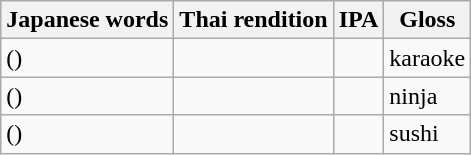<table class="wikitable">
<tr>
<th>Japanese words</th>
<th>Thai rendition</th>
<th>IPA</th>
<th>Gloss</th>
</tr>
<tr>
<td> ()</td>
<td></td>
<td></td>
<td>karaoke</td>
</tr>
<tr>
<td> ()</td>
<td></td>
<td></td>
<td>ninja</td>
</tr>
<tr>
<td> ()</td>
<td></td>
<td></td>
<td>sushi</td>
</tr>
</table>
